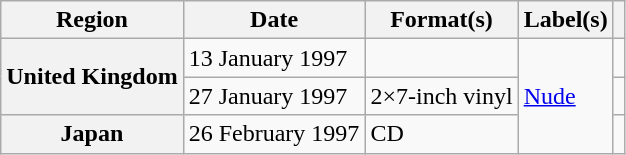<table class="wikitable plainrowheaders">
<tr>
<th scope="col">Region</th>
<th scope="col">Date</th>
<th scope="col">Format(s)</th>
<th scope="col">Label(s)</th>
<th scope="col"></th>
</tr>
<tr>
<th scope="row" rowspan="2">United Kingdom</th>
<td>13 January 1997</td>
<td></td>
<td rowspan="3"><a href='#'>Nude</a></td>
<td></td>
</tr>
<tr>
<td>27 January 1997</td>
<td>2×7-inch vinyl</td>
<td></td>
</tr>
<tr>
<th scope="row">Japan</th>
<td>26 February 1997</td>
<td>CD</td>
<td></td>
</tr>
</table>
